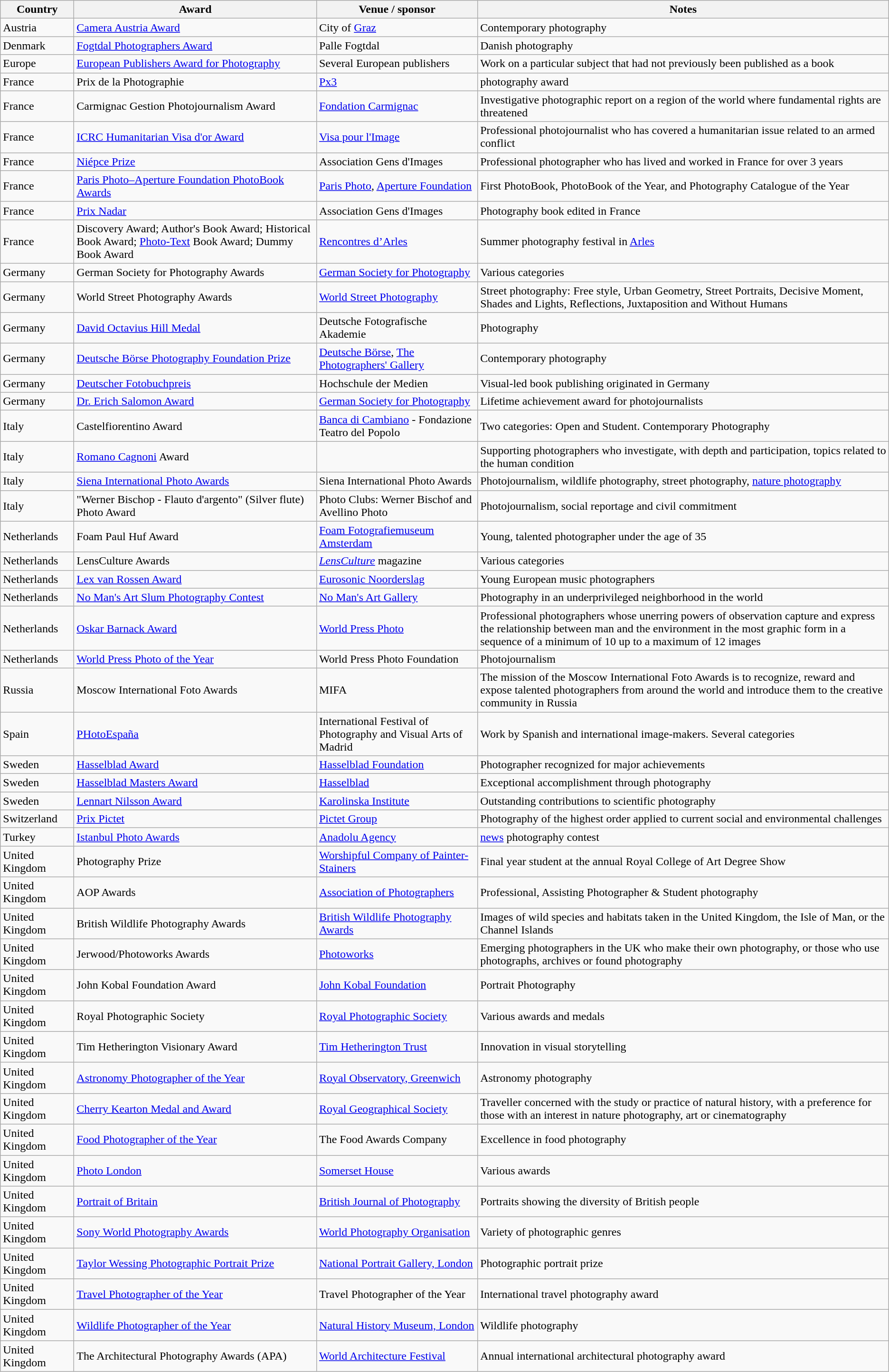<table class="wikitable sortable">
<tr>
<th style="width:6em;">Country</th>
<th>Award</th>
<th>Venue / sponsor</th>
<th>Notes</th>
</tr>
<tr>
<td>Austria</td>
<td><a href='#'>Camera Austria Award</a></td>
<td>City of <a href='#'>Graz</a></td>
<td>Contemporary photography</td>
</tr>
<tr>
<td>Denmark</td>
<td><a href='#'>Fogtdal Photographers Award</a></td>
<td>Palle Fogtdal</td>
<td>Danish photography</td>
</tr>
<tr>
<td>Europe</td>
<td><a href='#'>European Publishers Award for Photography</a></td>
<td>Several European publishers</td>
<td>Work on a particular subject that had not previously been published as a book</td>
</tr>
<tr>
<td>France</td>
<td>Prix de la Photographie</td>
<td><a href='#'>Px3</a></td>
<td>photography award</td>
</tr>
<tr>
<td>France</td>
<td>Carmignac Gestion Photojournalism Award</td>
<td><a href='#'>Fondation Carmignac</a></td>
<td>Investigative photographic report on a region of the world where fundamental rights are threatened</td>
</tr>
<tr>
<td>France</td>
<td><a href='#'>ICRC Humanitarian Visa d'or Award</a></td>
<td><a href='#'>Visa pour l'Image</a></td>
<td>Professional photojournalist who has covered a humanitarian issue related to an armed conflict</td>
</tr>
<tr>
<td>France</td>
<td><a href='#'>Niépce Prize</a></td>
<td>Association Gens d'Images</td>
<td>Professional photographer who has lived and worked in France for over 3 years</td>
</tr>
<tr>
<td>France</td>
<td><a href='#'>Paris Photo–Aperture Foundation PhotoBook Awards</a></td>
<td><a href='#'>Paris Photo</a>, <a href='#'>Aperture Foundation</a></td>
<td>First PhotoBook, PhotoBook of the Year, and Photography Catalogue of the Year</td>
</tr>
<tr>
<td>France</td>
<td><a href='#'>Prix Nadar</a></td>
<td>Association Gens d'Images</td>
<td>Photography book edited in France</td>
</tr>
<tr>
<td>France</td>
<td>Discovery Award; Author's Book Award; Historical Book Award; <a href='#'>Photo-Text</a> Book Award; Dummy Book Award</td>
<td><a href='#'>Rencontres d’Arles</a></td>
<td>Summer photography festival in <a href='#'>Arles</a></td>
</tr>
<tr>
<td>Germany</td>
<td>German Society for Photography Awards</td>
<td><a href='#'>German Society for Photography</a></td>
<td>Various categories</td>
</tr>
<tr>
<td>Germany</td>
<td>World Street Photography Awards</td>
<td><a href='#'>World Street Photography</a></td>
<td>Street photography: Free style, Urban Geometry, Street Portraits, Decisive Moment, Shades and Lights, Reflections, Juxtaposition and Without Humans</td>
</tr>
<tr>
<td>Germany</td>
<td><a href='#'>David Octavius Hill Medal</a></td>
<td>Deutsche Fotografische Akademie</td>
<td>Photography</td>
</tr>
<tr>
<td>Germany</td>
<td><a href='#'>Deutsche Börse Photography Foundation Prize</a></td>
<td><a href='#'>Deutsche Börse</a>, <a href='#'>The Photographers' Gallery</a></td>
<td>Contemporary photography</td>
</tr>
<tr>
<td>Germany</td>
<td><a href='#'>Deutscher Fotobuchpreis</a></td>
<td>Hochschule der Medien</td>
<td>Visual-led book publishing originated in Germany</td>
</tr>
<tr>
<td>Germany</td>
<td><a href='#'>Dr. Erich Salomon Award</a></td>
<td><a href='#'>German Society for Photography</a></td>
<td>Lifetime achievement award for photojournalists</td>
</tr>
<tr>
<td>Italy</td>
<td>Castelfiorentino Award</td>
<td><a href='#'>Banca di Cambiano</a> - Fondazione Teatro del Popolo</td>
<td>Two categories: Open and Student. Contemporary Photography</td>
</tr>
<tr>
<td>Italy</td>
<td><a href='#'>Romano Cagnoni</a> Award</td>
<td></td>
<td>Supporting photographers who investigate, with depth and participation, topics related to the human condition</td>
</tr>
<tr>
<td>Italy</td>
<td><a href='#'>Siena International Photo Awards</a></td>
<td>Siena International Photo Awards</td>
<td>Photojournalism, wildlife photography, street photography, <a href='#'>nature photography</a></td>
</tr>
<tr>
<td>Italy</td>
<td>"Werner Bischop - Flauto d'argento" (Silver flute) Photo Award</td>
<td>Photo Clubs: Werner Bischof and Avellino Photo</td>
<td>Photojournalism, social reportage and civil commitment</td>
</tr>
<tr>
<td>Netherlands</td>
<td>Foam Paul Huf Award</td>
<td><a href='#'>Foam Fotografiemuseum Amsterdam</a></td>
<td>Young, talented photographer under the age of 35</td>
</tr>
<tr>
<td>Netherlands</td>
<td>LensCulture Awards</td>
<td><em><a href='#'>LensCulture</a></em> magazine</td>
<td>Various categories</td>
</tr>
<tr>
<td>Netherlands</td>
<td><a href='#'>Lex van Rossen Award</a></td>
<td><a href='#'>Eurosonic Noorderslag</a></td>
<td>Young European music photographers</td>
</tr>
<tr>
<td>Netherlands</td>
<td><a href='#'>No Man's Art Slum Photography Contest</a></td>
<td><a href='#'>No Man's Art Gallery</a></td>
<td>Photography in an underprivileged neighborhood in the world</td>
</tr>
<tr>
<td>Netherlands</td>
<td><a href='#'>Oskar Barnack Award</a></td>
<td><a href='#'>World Press Photo</a></td>
<td>Professional photographers whose unerring powers of observation capture and express the relationship between man and the environment in the most graphic form in a sequence of a minimum of 10 up to a maximum of 12 images</td>
</tr>
<tr>
<td>Netherlands</td>
<td><a href='#'>World Press Photo of the Year</a></td>
<td>World Press Photo Foundation</td>
<td>Photojournalism</td>
</tr>
<tr>
<td>Russia</td>
<td>Moscow International Foto Awards</td>
<td>MIFA</td>
<td>The mission of the Moscow International Foto Awards is to recognize, reward and expose talented photographers from around the world and introduce them to the creative community in Russia</td>
</tr>
<tr>
<td>Spain</td>
<td><a href='#'>PHotoEspaña</a></td>
<td>International Festival of Photography and Visual Arts of Madrid</td>
<td>Work by Spanish and international image-makers. Several categories</td>
</tr>
<tr>
<td>Sweden</td>
<td><a href='#'>Hasselblad Award</a></td>
<td><a href='#'>Hasselblad Foundation</a></td>
<td>Photographer recognized for major achievements</td>
</tr>
<tr>
<td>Sweden</td>
<td><a href='#'>Hasselblad Masters Award</a></td>
<td><a href='#'>Hasselblad</a></td>
<td>Exceptional accomplishment through photography</td>
</tr>
<tr>
<td>Sweden</td>
<td><a href='#'>Lennart Nilsson Award</a></td>
<td><a href='#'>Karolinska Institute</a></td>
<td>Outstanding contributions to scientific photography</td>
</tr>
<tr>
<td>Switzerland</td>
<td><a href='#'>Prix Pictet</a></td>
<td><a href='#'>Pictet Group</a></td>
<td>Photography of the highest order applied to current social and environmental challenges</td>
</tr>
<tr>
<td>Turkey</td>
<td><a href='#'>Istanbul Photo Awards</a></td>
<td><a href='#'>Anadolu Agency</a></td>
<td><a href='#'>news</a> photography contest</td>
</tr>
<tr>
<td>United Kingdom</td>
<td>Photography Prize</td>
<td><a href='#'>Worshipful Company of Painter-Stainers</a></td>
<td>Final year student at the annual Royal College of Art Degree Show</td>
</tr>
<tr>
<td>United Kingdom</td>
<td>AOP Awards</td>
<td><a href='#'>Association of Photographers</a></td>
<td>Professional, Assisting Photographer & Student photography</td>
</tr>
<tr>
<td>United Kingdom</td>
<td>British Wildlife Photography Awards</td>
<td><a href='#'>British Wildlife Photography Awards</a></td>
<td>Images of wild species and habitats taken in the United Kingdom, the Isle of Man, or the Channel Islands</td>
</tr>
<tr>
<td>United Kingdom</td>
<td>Jerwood/Photoworks Awards</td>
<td><a href='#'>Photoworks</a></td>
<td>Emerging photographers in the UK who make their own photography, or those who use photographs, archives or found photography</td>
</tr>
<tr>
<td>United Kingdom</td>
<td>John Kobal Foundation Award</td>
<td><a href='#'>John Kobal Foundation</a></td>
<td>Portrait Photography</td>
</tr>
<tr>
<td>United Kingdom</td>
<td>Royal Photographic Society</td>
<td><a href='#'>Royal Photographic Society</a></td>
<td>Various awards and medals</td>
</tr>
<tr>
<td>United Kingdom</td>
<td>Tim Hetherington Visionary Award</td>
<td><a href='#'>Tim Hetherington Trust</a></td>
<td>Innovation in visual storytelling</td>
</tr>
<tr>
<td>United Kingdom</td>
<td><a href='#'>Astronomy Photographer of the Year</a></td>
<td><a href='#'>Royal Observatory, Greenwich</a></td>
<td>Astronomy photography</td>
</tr>
<tr>
<td>United Kingdom</td>
<td><a href='#'>Cherry Kearton Medal and Award</a></td>
<td><a href='#'>Royal Geographical Society</a></td>
<td>Traveller concerned with the study or practice of natural history, with a preference for those with an interest in nature photography, art or cinematography</td>
</tr>
<tr>
<td>United Kingdom</td>
<td><a href='#'>Food Photographer of the Year</a></td>
<td>The Food Awards Company</td>
<td>Excellence in food photography</td>
</tr>
<tr>
<td>United Kingdom</td>
<td><a href='#'>Photo London</a></td>
<td><a href='#'>Somerset House</a></td>
<td>Various awards</td>
</tr>
<tr>
<td>United Kingdom</td>
<td><a href='#'>Portrait of Britain</a></td>
<td><a href='#'>British Journal of Photography</a></td>
<td>Portraits showing the diversity of British people</td>
</tr>
<tr>
<td>United Kingdom</td>
<td><a href='#'>Sony World Photography Awards</a></td>
<td><a href='#'>World Photography Organisation</a></td>
<td>Variety of photographic genres</td>
</tr>
<tr>
<td>United Kingdom</td>
<td><a href='#'>Taylor Wessing Photographic Portrait Prize</a></td>
<td><a href='#'>National Portrait Gallery, London</a></td>
<td>Photographic portrait prize</td>
</tr>
<tr>
<td>United Kingdom</td>
<td><a href='#'>Travel Photographer of the Year</a></td>
<td>Travel Photographer of the Year</td>
<td>International travel photography award</td>
</tr>
<tr>
<td>United Kingdom</td>
<td><a href='#'>Wildlife Photographer of the Year</a></td>
<td><a href='#'>Natural History Museum, London</a></td>
<td>Wildlife photography</td>
</tr>
<tr>
<td>United Kingdom</td>
<td>The Architectural Photography Awards (APA)</td>
<td><a href='#'>World Architecture Festival</a></td>
<td>Annual international architectural photography award</td>
</tr>
</table>
